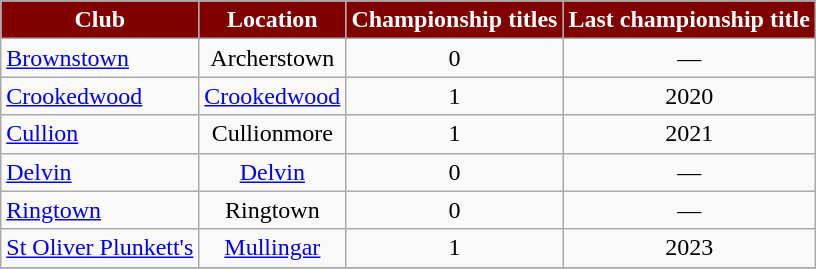<table class="wikitable sortable" style="text-align:center">
<tr>
<th style="background:maroon;color:white">Club</th>
<th style="background:maroon;color:white">Location</th>
<th style="background:maroon;color:white">Championship titles</th>
<th style="background:maroon;color:white">Last championship title</th>
</tr>
<tr>
<td style="text-align:left"> <a href='#'>Brownstown</a></td>
<td>Archerstown</td>
<td>0</td>
<td>—</td>
</tr>
<tr>
<td style="text-align:left"> <a href='#'>Crookedwood</a></td>
<td><a href='#'>Crookedwood</a></td>
<td>1</td>
<td>2020</td>
</tr>
<tr>
<td style="text-align:left"> <a href='#'>Cullion</a></td>
<td>Cullionmore</td>
<td>1</td>
<td>2021</td>
</tr>
<tr>
<td style="text-align:left"> <a href='#'>Delvin</a></td>
<td><a href='#'>Delvin</a></td>
<td>0</td>
<td>—</td>
</tr>
<tr>
<td style="text-align:left"> <a href='#'>Ringtown</a></td>
<td>Ringtown</td>
<td>0</td>
<td>—</td>
</tr>
<tr>
<td style="text-align:left"> <a href='#'>St Oliver Plunkett's</a></td>
<td><a href='#'>Mullingar</a></td>
<td>1</td>
<td>2023</td>
</tr>
<tr>
</tr>
</table>
